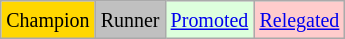<table class="wikitable">
<tr>
<td bgcolor=gold><small>Champion</small></td>
<td bgcolor=silver><small>Runner</small></td>
<td bgcolor="#DDFFDD"><small><a href='#'>Promoted</a></small></td>
<td bgcolor="#FFCCCC"><small><a href='#'>Relegated</a></small></td>
</tr>
</table>
